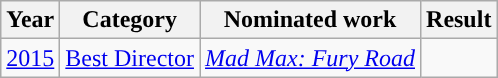<table class="wikitable">
<tr>
<th>Year</th>
<th>Category</th>
<th>Nominated work</th>
<th>Result</th>
</tr>
<tr>
<td><a href='#'>2015</a></td>
<td><a href='#'>Best Director</a></td>
<td><em><a href='#'>Mad Max: Fury Road</a></em></td>
<td></td>
</tr>
</table>
